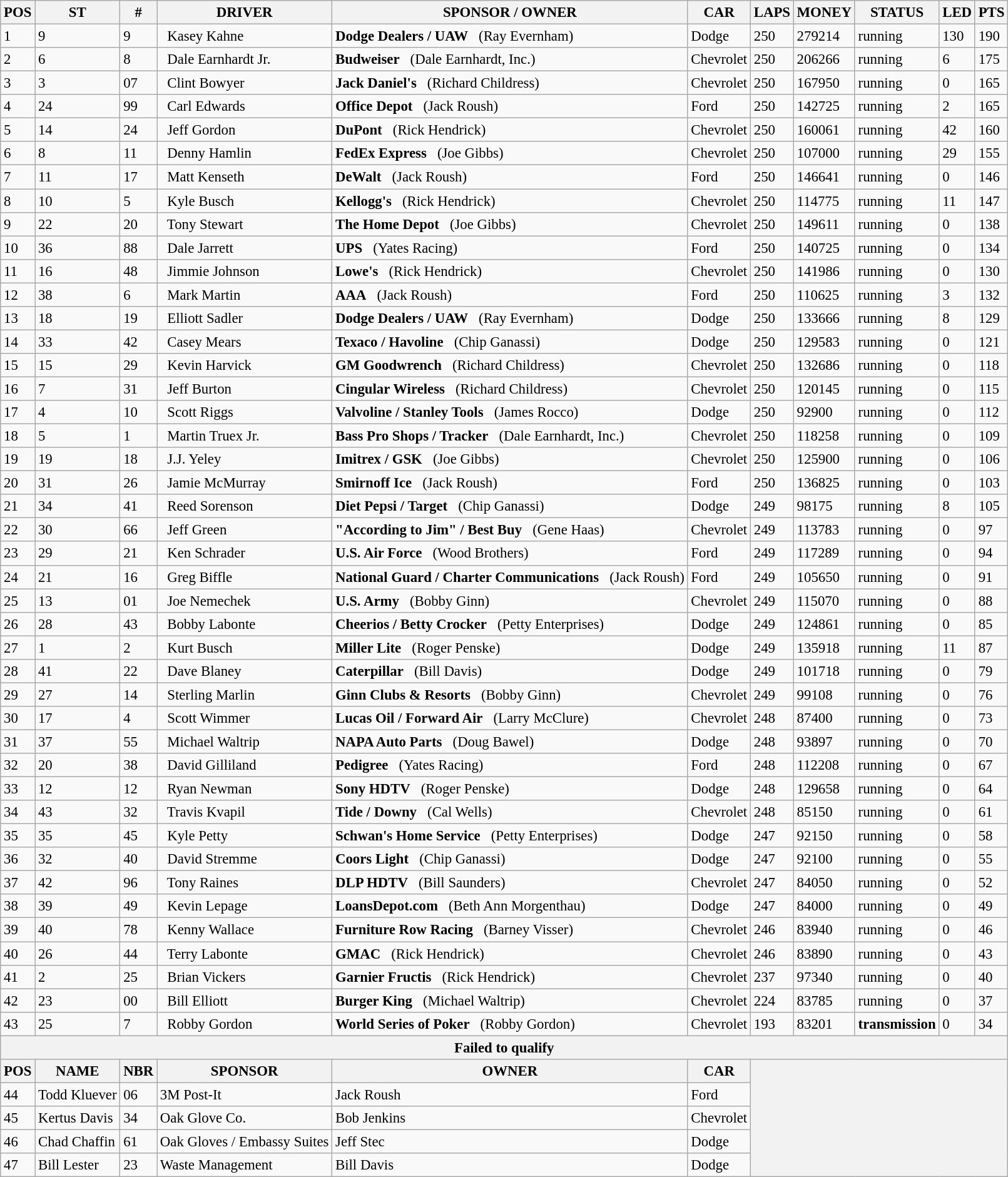<table class="wikitable" style="font-size:95%">
<tr>
<th>POS</th>
<th>ST</th>
<th>#</th>
<th>DRIVER</th>
<th>SPONSOR / OWNER</th>
<th>CAR</th>
<th>LAPS</th>
<th>MONEY</th>
<th>STATUS</th>
<th>LED</th>
<th>PTS</th>
</tr>
<tr>
<td>1</td>
<td>9</td>
<td>9</td>
<td>  Kasey Kahne</td>
<td><strong>Dodge Dealers / UAW</strong>   (Ray Evernham)</td>
<td>Dodge</td>
<td>250</td>
<td>279214</td>
<td>running</td>
<td>130</td>
<td>190</td>
</tr>
<tr>
<td>2</td>
<td>6</td>
<td>8</td>
<td>  Dale Earnhardt Jr.</td>
<td><strong>Budweiser</strong>   (Dale Earnhardt, Inc.)</td>
<td>Chevrolet</td>
<td>250</td>
<td>206266</td>
<td>running</td>
<td>6</td>
<td>175</td>
</tr>
<tr>
<td>3</td>
<td>3</td>
<td>07</td>
<td>  Clint Bowyer</td>
<td><strong>Jack Daniel's</strong>   (Richard Childress)</td>
<td>Chevrolet</td>
<td>250</td>
<td>167950</td>
<td>running</td>
<td>0</td>
<td>165</td>
</tr>
<tr>
<td>4</td>
<td>24</td>
<td>99</td>
<td>  Carl Edwards</td>
<td><strong>Office Depot</strong>   (Jack Roush)</td>
<td>Ford</td>
<td>250</td>
<td>142725</td>
<td>running</td>
<td>2</td>
<td>165</td>
</tr>
<tr>
<td>5</td>
<td>14</td>
<td>24</td>
<td>  Jeff Gordon</td>
<td><strong>DuPont</strong>   (Rick Hendrick)</td>
<td>Chevrolet</td>
<td>250</td>
<td>160061</td>
<td>running</td>
<td>42</td>
<td>160</td>
</tr>
<tr>
<td>6</td>
<td>8</td>
<td>11</td>
<td>  Denny Hamlin</td>
<td><strong>FedEx Express</strong>   (Joe Gibbs)</td>
<td>Chevrolet</td>
<td>250</td>
<td>107000</td>
<td>running</td>
<td>29</td>
<td>155</td>
</tr>
<tr>
<td>7</td>
<td>11</td>
<td>17</td>
<td>  Matt Kenseth</td>
<td><strong>DeWalt</strong>   (Jack Roush)</td>
<td>Ford</td>
<td>250</td>
<td>146641</td>
<td>running</td>
<td>0</td>
<td>146</td>
</tr>
<tr>
<td>8</td>
<td>10</td>
<td>5</td>
<td>  Kyle Busch</td>
<td><strong>Kellogg's</strong>   (Rick Hendrick)</td>
<td>Chevrolet</td>
<td>250</td>
<td>114775</td>
<td>running</td>
<td>11</td>
<td>147</td>
</tr>
<tr>
<td>9</td>
<td>22</td>
<td>20</td>
<td>  Tony Stewart</td>
<td><strong>The Home Depot</strong>   (Joe Gibbs)</td>
<td>Chevrolet</td>
<td>250</td>
<td>149611</td>
<td>running</td>
<td>0</td>
<td>138</td>
</tr>
<tr>
<td>10</td>
<td>36</td>
<td>88</td>
<td>  Dale Jarrett</td>
<td><strong>UPS</strong>   (Yates Racing)</td>
<td>Ford</td>
<td>250</td>
<td>140725</td>
<td>running</td>
<td>0</td>
<td>134</td>
</tr>
<tr>
<td>11</td>
<td>16</td>
<td>48</td>
<td>  Jimmie Johnson</td>
<td><strong>Lowe's</strong>   (Rick Hendrick)</td>
<td>Chevrolet</td>
<td>250</td>
<td>141986</td>
<td>running</td>
<td>0</td>
<td>130</td>
</tr>
<tr>
<td>12</td>
<td>38</td>
<td>6</td>
<td>  Mark Martin</td>
<td><strong>AAA</strong>   (Jack Roush)</td>
<td>Ford</td>
<td>250</td>
<td>110625</td>
<td>running</td>
<td>3</td>
<td>132</td>
</tr>
<tr>
<td>13</td>
<td>18</td>
<td>19</td>
<td>  Elliott Sadler</td>
<td><strong>Dodge Dealers / UAW</strong>   (Ray Evernham)</td>
<td>Dodge</td>
<td>250</td>
<td>133666</td>
<td>running</td>
<td>8</td>
<td>129</td>
</tr>
<tr>
<td>14</td>
<td>33</td>
<td>42</td>
<td>  Casey Mears</td>
<td><strong>Texaco / Havoline</strong>   (Chip Ganassi)</td>
<td>Dodge</td>
<td>250</td>
<td>129583</td>
<td>running</td>
<td>0</td>
<td>121</td>
</tr>
<tr>
<td>15</td>
<td>15</td>
<td>29</td>
<td>  Kevin Harvick</td>
<td><strong>GM Goodwrench</strong>   (Richard Childress)</td>
<td>Chevrolet</td>
<td>250</td>
<td>132686</td>
<td>running</td>
<td>0</td>
<td>118</td>
</tr>
<tr>
<td>16</td>
<td>7</td>
<td>31</td>
<td>  Jeff Burton</td>
<td><strong>Cingular Wireless</strong>   (Richard Childress)</td>
<td>Chevrolet</td>
<td>250</td>
<td>120145</td>
<td>running</td>
<td>0</td>
<td>115</td>
</tr>
<tr>
<td>17</td>
<td>4</td>
<td>10</td>
<td>  Scott Riggs</td>
<td><strong>Valvoline / Stanley Tools</strong>   (James Rocco)</td>
<td>Dodge</td>
<td>250</td>
<td>92900</td>
<td>running</td>
<td>0</td>
<td>112</td>
</tr>
<tr>
<td>18</td>
<td>5</td>
<td>1</td>
<td>  Martin Truex Jr.</td>
<td><strong>Bass Pro Shops / Tracker</strong>   (Dale Earnhardt, Inc.)</td>
<td>Chevrolet</td>
<td>250</td>
<td>118258</td>
<td>running</td>
<td>0</td>
<td>109</td>
</tr>
<tr>
<td>19</td>
<td>19</td>
<td>18</td>
<td>  J.J. Yeley</td>
<td><strong>Imitrex / GSK</strong>   (Joe Gibbs)</td>
<td>Chevrolet</td>
<td>250</td>
<td>125900</td>
<td>running</td>
<td>0</td>
<td>106</td>
</tr>
<tr>
<td>20</td>
<td>31</td>
<td>26</td>
<td>  Jamie McMurray</td>
<td><strong>Smirnoff Ice</strong>   (Jack Roush)</td>
<td>Ford</td>
<td>250</td>
<td>136825</td>
<td>running</td>
<td>0</td>
<td>103</td>
</tr>
<tr>
<td>21</td>
<td>34</td>
<td>41</td>
<td>  Reed Sorenson</td>
<td><strong>Diet Pepsi / Target</strong>   (Chip Ganassi)</td>
<td>Dodge</td>
<td>249</td>
<td>98175</td>
<td>running</td>
<td>8</td>
<td>105</td>
</tr>
<tr>
<td>22</td>
<td>30</td>
<td>66</td>
<td>  Jeff Green</td>
<td><strong>"According to Jim" / Best Buy</strong>   (Gene Haas)</td>
<td>Chevrolet</td>
<td>249</td>
<td>113783</td>
<td>running</td>
<td>0</td>
<td>97</td>
</tr>
<tr>
<td>23</td>
<td>29</td>
<td>21</td>
<td>  Ken Schrader</td>
<td><strong>U.S. Air Force</strong>   (Wood Brothers)</td>
<td>Ford</td>
<td>249</td>
<td>117289</td>
<td>running</td>
<td>0</td>
<td>94</td>
</tr>
<tr>
<td>24</td>
<td>21</td>
<td>16</td>
<td>  Greg Biffle</td>
<td><strong>National Guard / Charter Communications</strong>   (Jack Roush)</td>
<td>Ford</td>
<td>249</td>
<td>105650</td>
<td>running</td>
<td>0</td>
<td>91</td>
</tr>
<tr>
<td>25</td>
<td>13</td>
<td>01</td>
<td>  Joe Nemechek</td>
<td><strong>U.S. Army</strong>   (Bobby Ginn)</td>
<td>Chevrolet</td>
<td>249</td>
<td>115070</td>
<td>running</td>
<td>0</td>
<td>88</td>
</tr>
<tr>
<td>26</td>
<td>28</td>
<td>43</td>
<td>  Bobby Labonte</td>
<td><strong>Cheerios / Betty Crocker</strong>   (Petty Enterprises)</td>
<td>Dodge</td>
<td>249</td>
<td>124861</td>
<td>running</td>
<td>0</td>
<td>85</td>
</tr>
<tr>
<td>27</td>
<td>1</td>
<td>2</td>
<td>  Kurt Busch</td>
<td><strong>Miller Lite</strong>   (Roger Penske)</td>
<td>Dodge</td>
<td>249</td>
<td>135918</td>
<td>running</td>
<td>11</td>
<td>87</td>
</tr>
<tr>
<td>28</td>
<td>41</td>
<td>22</td>
<td>  Dave Blaney</td>
<td><strong>Caterpillar</strong>   (Bill Davis)</td>
<td>Dodge</td>
<td>249</td>
<td>101718</td>
<td>running</td>
<td>0</td>
<td>79</td>
</tr>
<tr>
<td>29</td>
<td>27</td>
<td>14</td>
<td>  Sterling Marlin</td>
<td><strong>Ginn Clubs & Resorts</strong>   (Bobby Ginn)</td>
<td>Chevrolet</td>
<td>249</td>
<td>99108</td>
<td>running</td>
<td>0</td>
<td>76</td>
</tr>
<tr>
<td>30</td>
<td>17</td>
<td>4</td>
<td>  Scott Wimmer</td>
<td><strong>Lucas Oil / Forward Air</strong>   (Larry McClure)</td>
<td>Chevrolet</td>
<td>248</td>
<td>87400</td>
<td>running</td>
<td>0</td>
<td>73</td>
</tr>
<tr>
<td>31</td>
<td>37</td>
<td>55</td>
<td>  Michael Waltrip</td>
<td><strong>NAPA Auto Parts</strong>   (Doug Bawel)</td>
<td>Dodge</td>
<td>248</td>
<td>93897</td>
<td>running</td>
<td>0</td>
<td>70</td>
</tr>
<tr>
<td>32</td>
<td>20</td>
<td>38</td>
<td>  David Gilliland</td>
<td><strong>Pedigree</strong>   (Yates Racing)</td>
<td>Ford</td>
<td>248</td>
<td>112208</td>
<td>running</td>
<td>0</td>
<td>67</td>
</tr>
<tr>
<td>33</td>
<td>12</td>
<td>12</td>
<td>  Ryan Newman</td>
<td><strong>Sony HDTV</strong>   (Roger Penske)</td>
<td>Dodge</td>
<td>248</td>
<td>129658</td>
<td>running</td>
<td>0</td>
<td>64</td>
</tr>
<tr>
<td>34</td>
<td>43</td>
<td>32</td>
<td>  Travis Kvapil</td>
<td><strong>Tide / Downy</strong>   (Cal Wells)</td>
<td>Chevrolet</td>
<td>248</td>
<td>85150</td>
<td>running</td>
<td>0</td>
<td>61</td>
</tr>
<tr>
<td>35</td>
<td>35</td>
<td>45</td>
<td>  Kyle Petty</td>
<td><strong>Schwan's Home Service</strong>   (Petty Enterprises)</td>
<td>Dodge</td>
<td>247</td>
<td>92150</td>
<td>running</td>
<td>0</td>
<td>58</td>
</tr>
<tr>
<td>36</td>
<td>32</td>
<td>40</td>
<td>  David Stremme</td>
<td><strong>Coors Light</strong>   (Chip Ganassi)</td>
<td>Dodge</td>
<td>247</td>
<td>92100</td>
<td>running</td>
<td>0</td>
<td>55</td>
</tr>
<tr>
<td>37</td>
<td>42</td>
<td>96</td>
<td>  Tony Raines</td>
<td><strong>DLP HDTV</strong>   (Bill Saunders)</td>
<td>Chevrolet</td>
<td>247</td>
<td>84050</td>
<td>running</td>
<td>0</td>
<td>52</td>
</tr>
<tr>
<td>38</td>
<td>39</td>
<td>49</td>
<td>  Kevin Lepage</td>
<td><strong>LoansDepot.com</strong>   (Beth Ann Morgenthau)</td>
<td>Dodge</td>
<td>247</td>
<td>84000</td>
<td>running</td>
<td>0</td>
<td>49</td>
</tr>
<tr>
<td>39</td>
<td>40</td>
<td>78</td>
<td>  Kenny Wallace</td>
<td><strong>Furniture Row Racing</strong>   (Barney Visser)</td>
<td>Chevrolet</td>
<td>246</td>
<td>83940</td>
<td>running</td>
<td>0</td>
<td>46</td>
</tr>
<tr>
<td>40</td>
<td>26</td>
<td>44</td>
<td>  Terry Labonte</td>
<td><strong>GMAC</strong>   (Rick Hendrick)</td>
<td>Chevrolet</td>
<td>246</td>
<td>83890</td>
<td>running</td>
<td>0</td>
<td>43</td>
</tr>
<tr>
<td>41</td>
<td>2</td>
<td>25</td>
<td>  Brian Vickers</td>
<td><strong>Garnier Fructis</strong>   (Rick Hendrick)</td>
<td>Chevrolet</td>
<td>237</td>
<td>97340</td>
<td>running</td>
<td>0</td>
<td>40</td>
</tr>
<tr>
<td>42</td>
<td>23</td>
<td>00</td>
<td>  Bill Elliott</td>
<td><strong>Burger King</strong>   (Michael Waltrip)</td>
<td>Chevrolet</td>
<td>224</td>
<td>83785</td>
<td>running</td>
<td>0</td>
<td>37</td>
</tr>
<tr>
<td>43</td>
<td>25</td>
<td>7</td>
<td>  Robby Gordon</td>
<td><strong>World Series of Poker</strong>   (Robby Gordon)</td>
<td>Chevrolet</td>
<td>193</td>
<td>83201</td>
<td><strong>transmission</strong></td>
<td>0</td>
<td>34</td>
</tr>
<tr>
<th colspan="11">Failed to qualify</th>
</tr>
<tr>
<th>POS</th>
<th>NAME</th>
<th>NBR</th>
<th>SPONSOR</th>
<th>OWNER</th>
<th>CAR</th>
<th colspan="5" rowspan="5"></th>
</tr>
<tr>
<td>44</td>
<td>Todd Kluever</td>
<td>06</td>
<td>3M Post-It</td>
<td>Jack Roush</td>
<td>Ford</td>
</tr>
<tr>
<td>45</td>
<td>Kertus Davis</td>
<td>34</td>
<td>Oak Glove Co.</td>
<td>Bob Jenkins</td>
<td>Chevrolet</td>
</tr>
<tr>
<td>46</td>
<td>Chad Chaffin</td>
<td>61</td>
<td>Oak Gloves / Embassy Suites</td>
<td>Jeff Stec</td>
<td>Dodge</td>
</tr>
<tr>
<td>47</td>
<td>Bill Lester</td>
<td>23</td>
<td>Waste Management</td>
<td>Bill Davis</td>
<td>Dodge</td>
</tr>
</table>
